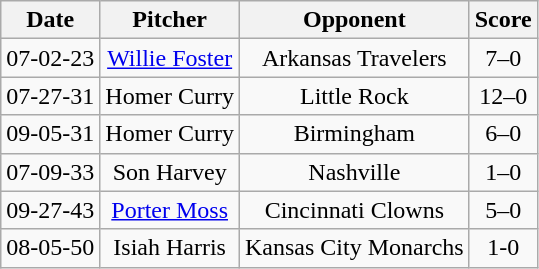<table class="wikitable" style="text-align: center">
<tr>
<th scope="col">Date</th>
<th scope="col">Pitcher</th>
<th scope="col">Opponent</th>
<th scope="col">Score</th>
</tr>
<tr>
<td>07-02-23</td>
<td><a href='#'>Willie Foster</a></td>
<td>Arkansas Travelers</td>
<td>7–0</td>
</tr>
<tr>
<td>07-27-31</td>
<td>Homer Curry</td>
<td>Little Rock</td>
<td>12–0</td>
</tr>
<tr>
<td>09-05-31</td>
<td>Homer Curry</td>
<td>Birmingham</td>
<td>6–0</td>
</tr>
<tr>
<td>07-09-33</td>
<td>Son Harvey</td>
<td>Nashville</td>
<td>1–0</td>
</tr>
<tr>
<td>09-27-43</td>
<td><a href='#'>Porter Moss</a></td>
<td>Cincinnati Clowns</td>
<td>5–0</td>
</tr>
<tr>
<td>08-05-50</td>
<td>Isiah Harris</td>
<td>Kansas City Monarchs</td>
<td>1-0</td>
</tr>
</table>
